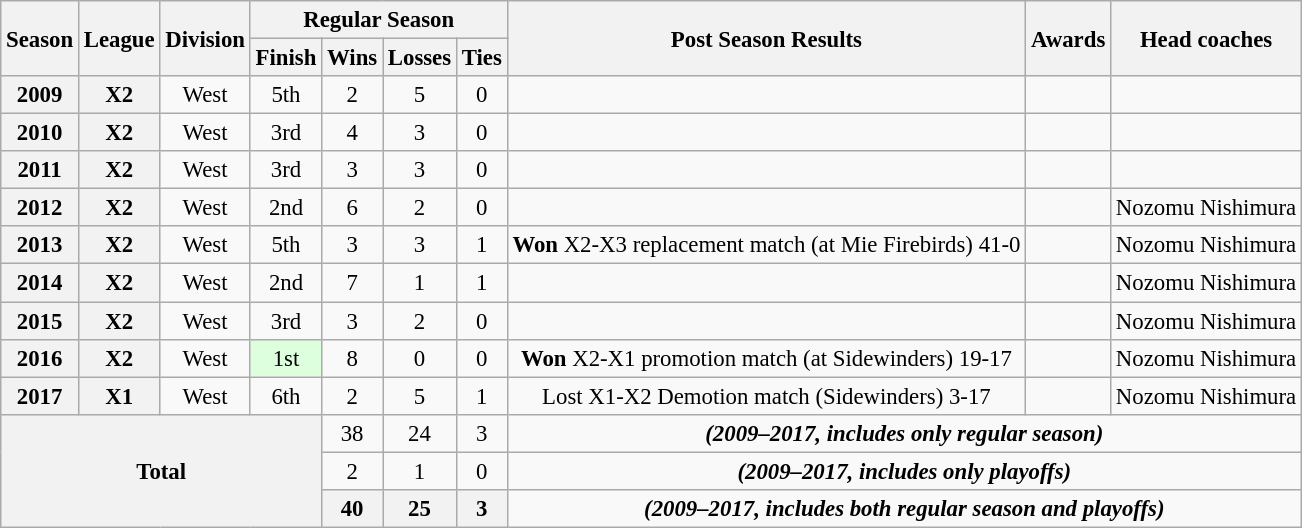<table class="wikitable" style="text-align:center; font-size:95%">
<tr>
<th rowspan="2">Season</th>
<th rowspan="2">League</th>
<th rowspan="2">Division</th>
<th colspan="4">Regular Season</th>
<th rowspan="2">Post Season Results</th>
<th rowspan="2">Awards</th>
<th rowspan="2">Head coaches</th>
</tr>
<tr>
<th>Finish</th>
<th>Wins</th>
<th>Losses</th>
<th>Ties</th>
</tr>
<tr>
<th align="center">2009</th>
<th align="center">X2</th>
<td align="center">West</td>
<td align="center" bgcolor="">5th</td>
<td align="center">2</td>
<td align="center">5</td>
<td align="center">0</td>
<td></td>
<td></td>
<td></td>
</tr>
<tr>
<th align="center">2010</th>
<th align="center">X2</th>
<td align="center">West</td>
<td align="center" bgcolor="">3rd</td>
<td align="center">4</td>
<td align="center">3</td>
<td align="center">0</td>
<td></td>
<td></td>
<td></td>
</tr>
<tr>
<th align="center">2011</th>
<th align="center">X2</th>
<td align="center">West</td>
<td align="center" bgcolor="">3rd</td>
<td align="center">3</td>
<td align="center">3</td>
<td align="center">0</td>
<td></td>
<td></td>
<td></td>
</tr>
<tr>
<th align="center">2012</th>
<th align="center">X2</th>
<td align="center">West</td>
<td align="center" bgcolor="">2nd</td>
<td align="center">6</td>
<td align="center">2</td>
<td align="center">0</td>
<td></td>
<td></td>
<td>Nozomu Nishimura</td>
</tr>
<tr>
<th align="center">2013</th>
<th align="center">X2</th>
<td align="center">West</td>
<td align="center" bgcolor="">5th</td>
<td align="center">3</td>
<td align="center">3</td>
<td align="center">1</td>
<td><strong>Won</strong> X2-X3 replacement match (at Mie Firebirds) 41-0</td>
<td></td>
<td>Nozomu Nishimura</td>
</tr>
<tr>
<th align="center">2014</th>
<th align="center">X2</th>
<td align="center">West</td>
<td align="center" bgcolor="">2nd</td>
<td align="center">7</td>
<td align="center">1</td>
<td align="center">1</td>
<td></td>
<td></td>
<td>Nozomu Nishimura</td>
</tr>
<tr>
<th align="center">2015</th>
<th align="center">X2</th>
<td align="center">West</td>
<td align="center" bgcolor="">3rd</td>
<td align="center">3</td>
<td align="center">2</td>
<td align="center">0</td>
<td></td>
<td></td>
<td>Nozomu Nishimura</td>
</tr>
<tr>
<th align="center">2016</th>
<th align="center">X2</th>
<td align="center">West</td>
<td align="center" bgcolor="#DDFFDD">1st</td>
<td align="center">8</td>
<td align="center">0</td>
<td align="center">0</td>
<td><strong>Won</strong> X2-X1 promotion match (at Sidewinders) 19-17</td>
<td></td>
<td>Nozomu Nishimura</td>
</tr>
<tr>
<th align="center">2017</th>
<th align="center">X1</th>
<td align="center">West</td>
<td align="center" bgcolor="">6th</td>
<td align="center">2</td>
<td align="center">5</td>
<td align="center">1</td>
<td>Lost X1-X2 Demotion match (Sidewinders) 3-17</td>
<td></td>
<td>Nozomu Nishimura</td>
</tr>
<tr>
<th align="center" rowSpan="4" colSpan="4">Total</th>
<td align="center">38</td>
<td align="center">24</td>
<td align="center">3</td>
<td colSpan="4"><strong><em>(2009–2017, includes only regular season)</em></strong></td>
</tr>
<tr>
<td align="center">2</td>
<td align="center">1</td>
<td align="center">0</td>
<td colSpan="4"><strong><em>(2009–2017, includes only playoffs)</em></strong></td>
</tr>
<tr>
<th align="center">40</th>
<th align="center">25</th>
<th align="center">3</th>
<td colSpan="4"><strong><em>(2009–2017, includes both regular season and playoffs)</em></strong></td>
</tr>
</table>
